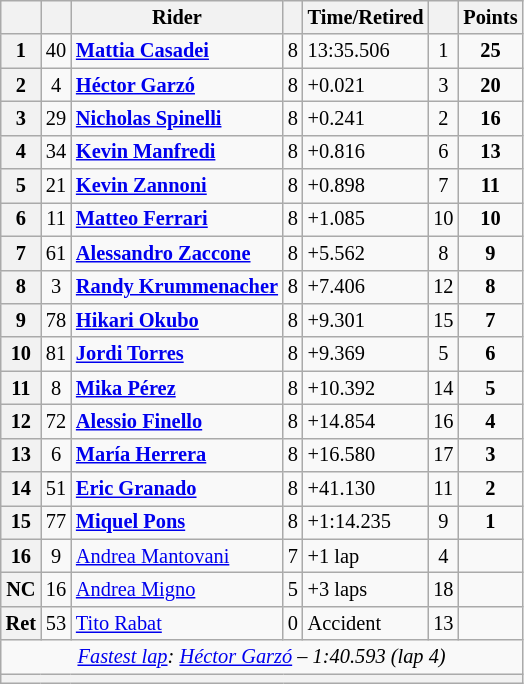<table class="wikitable sortable" style="font-size: 85%;">
<tr>
<th scope="col"></th>
<th scope="col"></th>
<th scope="col">Rider</th>
<th scope="col" class="unsortable"></th>
<th scope="col" class="unsortable">Time/Retired</th>
<th scope="col"></th>
<th scope="col">Points</th>
</tr>
<tr>
<th scope="row">1</th>
<td align="center">40</td>
<td data-sort-value="cas"> <strong><a href='#'>Mattia Casadei</a></strong></td>
<td>8</td>
<td>13:35.506</td>
<td align="center">1</td>
<td align="center"><strong>25</strong></td>
</tr>
<tr>
<th scope="row">2</th>
<td align="center">4</td>
<td data-sort-value="gar"> <strong><a href='#'>Héctor Garzó</a></strong></td>
<td>8</td>
<td>+0.021</td>
<td align="center">3</td>
<td align="center"><strong>20</strong></td>
</tr>
<tr>
<th scope="row">3</th>
<td align="center">29</td>
<td data-sort-value="spi"> <strong><a href='#'>Nicholas Spinelli</a></strong></td>
<td>8</td>
<td>+0.241</td>
<td align="center">2</td>
<td align="center"><strong>16</strong></td>
</tr>
<tr>
<th scope="row">4</th>
<td align="center">34</td>
<td data-sort-value="manf"> <strong><a href='#'>Kevin Manfredi</a></strong></td>
<td>8</td>
<td>+0.816</td>
<td align="center">6</td>
<td align="center"><strong>13</strong></td>
</tr>
<tr>
<th scope="row">5</th>
<td align="center">21</td>
<td data-sort-value="zan"> <strong><a href='#'>Kevin Zannoni</a></strong></td>
<td>8</td>
<td>+0.898</td>
<td align="center">7</td>
<td align="center"><strong>11</strong></td>
</tr>
<tr>
<th scope="row">6</th>
<td align="center">11</td>
<td data-sort-value="fer"> <strong><a href='#'>Matteo Ferrari</a></strong></td>
<td>8</td>
<td>+1.085</td>
<td align="center">10</td>
<td align="center"><strong>10</strong></td>
</tr>
<tr>
<th scope="row">7</th>
<td align="center">61</td>
<td data-sort-value="zac"> <strong><a href='#'>Alessandro Zaccone</a></strong></td>
<td>8</td>
<td>+5.562</td>
<td align="center">8</td>
<td align="center"><strong>9</strong></td>
</tr>
<tr>
<th scope="row">8</th>
<td align="center">3</td>
<td data-sort-value="kru"> <strong><a href='#'>Randy Krummenacher</a></strong></td>
<td>8</td>
<td>+7.406</td>
<td align="center">12</td>
<td align="center"><strong>8</strong></td>
</tr>
<tr>
<th scope="row">9</th>
<td align="center">78</td>
<td data-sort-value="oku"> <strong><a href='#'>Hikari Okubo</a></strong></td>
<td>8</td>
<td>+9.301</td>
<td align="center">15</td>
<td align="center"><strong>7</strong></td>
</tr>
<tr>
<th scope="row">10</th>
<td align="center">81</td>
<td data-sort-value="tor"> <strong><a href='#'>Jordi Torres</a></strong></td>
<td>8</td>
<td>+9.369</td>
<td align="center">5</td>
<td align="center"><strong>6</strong></td>
</tr>
<tr>
<th scope="row">11</th>
<td align="center">8</td>
<td data-sort-value="per"> <strong><a href='#'>Mika Pérez</a></strong></td>
<td>8</td>
<td>+10.392</td>
<td align="center">14</td>
<td align="center"><strong>5</strong></td>
</tr>
<tr>
<th scope="row">12</th>
<td align="center">72</td>
<td data-sort-value="fin"> <strong><a href='#'>Alessio Finello</a></strong></td>
<td>8</td>
<td>+14.854</td>
<td align="center">16</td>
<td align="center"><strong>4</strong></td>
</tr>
<tr>
<th scope="row">13</th>
<td align="center">6</td>
<td data-sort-value="her"> <strong><a href='#'>María Herrera</a></strong></td>
<td>8</td>
<td>+16.580</td>
<td align="center">17</td>
<td align="center"><strong>3</strong></td>
</tr>
<tr>
<th scope="row">14</th>
<td align="center">51</td>
<td data-sort-value="gra"><strong> <a href='#'>Eric Granado</a></strong></td>
<td>8</td>
<td>+41.130</td>
<td align="center">11</td>
<td align="center"><strong>2</strong></td>
</tr>
<tr>
<th scope="row">15</th>
<td align="center">77</td>
<td data-sort-value="pon"> <strong><a href='#'>Miquel Pons</a></strong></td>
<td>8</td>
<td>+1:14.235</td>
<td align="center">9</td>
<td align="center"><strong>1</strong></td>
</tr>
<tr>
<th scope="row">16</th>
<td align="center">9</td>
<td data-sort-value="mant"> <a href='#'>Andrea Mantovani</a></td>
<td>7</td>
<td>+1 lap</td>
<td align="center">4</td>
<td align="center"></td>
</tr>
<tr>
<th scope="row">NC</th>
<td align="center">16</td>
<td data-sort-value="mig"> <a href='#'>Andrea Migno</a></td>
<td>5</td>
<td>+3 laps</td>
<td align="center">18</td>
<td align="center"></td>
</tr>
<tr>
<th scope="row">Ret</th>
<td align="center">53</td>
<td data-sort-value="rab"> <a href='#'>Tito Rabat</a></td>
<td>0</td>
<td>Accident</td>
<td align="center">13</td>
<td align="center"></td>
</tr>
<tr class="sortbottom">
<td colspan="7" style="text-align:center"><em><a href='#'>Fastest lap</a>:  <a href='#'>Héctor Garzó</a> – 1:40.593 (lap 4)</em></td>
</tr>
<tr>
<th colspan="7"></th>
</tr>
</table>
